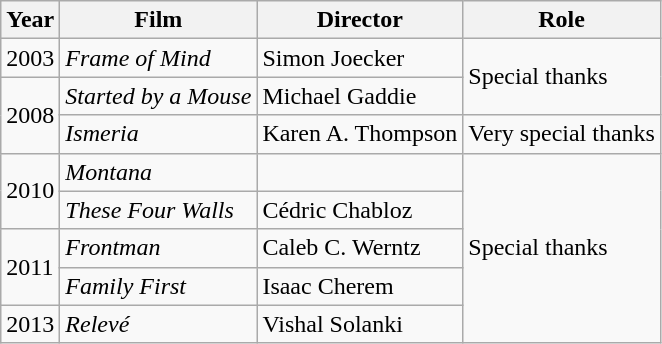<table class="wikitable">
<tr>
<th>Year</th>
<th>Film</th>
<th>Director</th>
<th>Role</th>
</tr>
<tr>
<td>2003</td>
<td><em>Frame of Mind</em></td>
<td>Simon Joecker</td>
<td rowspan=2>Special thanks</td>
</tr>
<tr>
<td rowspan=2>2008</td>
<td><em>Started by a Mouse</em></td>
<td>Michael Gaddie</td>
</tr>
<tr>
<td><em>Ismeria</em></td>
<td>Karen A. Thompson</td>
<td>Very special thanks</td>
</tr>
<tr>
<td rowspan=2>2010</td>
<td><em>Montana</em></td>
<td></td>
<td rowspan=5>Special thanks</td>
</tr>
<tr>
<td><em>These Four Walls</em></td>
<td>Cédric Chabloz</td>
</tr>
<tr>
<td rowspan=2>2011</td>
<td><em>Frontman</em></td>
<td>Caleb C. Werntz</td>
</tr>
<tr>
<td><em>Family First</em></td>
<td>Isaac Cherem</td>
</tr>
<tr>
<td>2013</td>
<td><em>Relevé</em></td>
<td>Vishal Solanki</td>
</tr>
</table>
